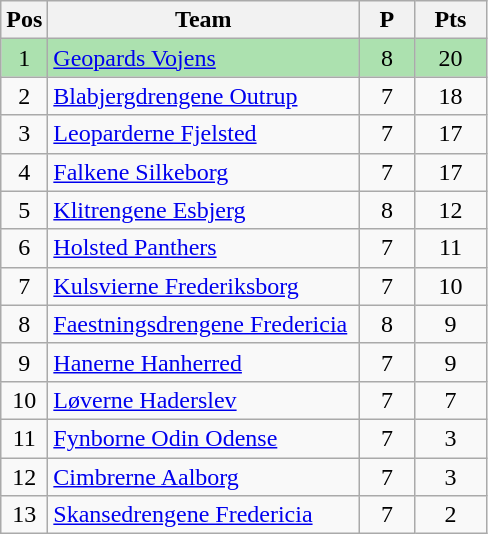<table class="wikitable" style="font-size: 100%">
<tr>
<th width=20>Pos</th>
<th width=200>Team</th>
<th width=30>P</th>
<th width=40>Pts</th>
</tr>
<tr align=center style="background:#ACE1AF;">
<td>1</td>
<td align="left"><a href='#'>Geopards Vojens</a></td>
<td>8</td>
<td>20</td>
</tr>
<tr align=center>
<td>2</td>
<td align="left"><a href='#'>Blabjergdrengene Outrup</a></td>
<td>7</td>
<td>18</td>
</tr>
<tr align=center>
<td>3</td>
<td align="left"><a href='#'>Leoparderne Fjelsted</a></td>
<td>7</td>
<td>17</td>
</tr>
<tr align=center>
<td>4</td>
<td align="left"><a href='#'>Falkene Silkeborg</a></td>
<td>7</td>
<td>17</td>
</tr>
<tr align=center>
<td>5</td>
<td align="left"><a href='#'>Klitrengene Esbjerg</a></td>
<td>8</td>
<td>12</td>
</tr>
<tr align=center>
<td>6</td>
<td align="left"><a href='#'>Holsted Panthers</a></td>
<td>7</td>
<td>11</td>
</tr>
<tr align=center>
<td>7</td>
<td align="left"><a href='#'>Kulsvierne Frederiksborg</a></td>
<td>7</td>
<td>10</td>
</tr>
<tr align=center>
<td>8</td>
<td align="left"><a href='#'>Faestningsdrengene Fredericia</a></td>
<td>8</td>
<td>9</td>
</tr>
<tr align=center>
<td>9</td>
<td align="left"><a href='#'>Hanerne Hanherred</a></td>
<td>7</td>
<td>9</td>
</tr>
<tr align=center>
<td>10</td>
<td align="left"><a href='#'>Løverne Haderslev</a></td>
<td>7</td>
<td>7</td>
</tr>
<tr align=center>
<td>11</td>
<td align="left"><a href='#'>Fynborne Odin Odense</a></td>
<td>7</td>
<td>3</td>
</tr>
<tr align=center>
<td>12</td>
<td align="left"><a href='#'>Cimbrerne Aalborg</a></td>
<td>7</td>
<td>3</td>
</tr>
<tr align=center>
<td>13</td>
<td align="left"><a href='#'>Skansedrengene Fredericia</a></td>
<td>7</td>
<td>2</td>
</tr>
</table>
